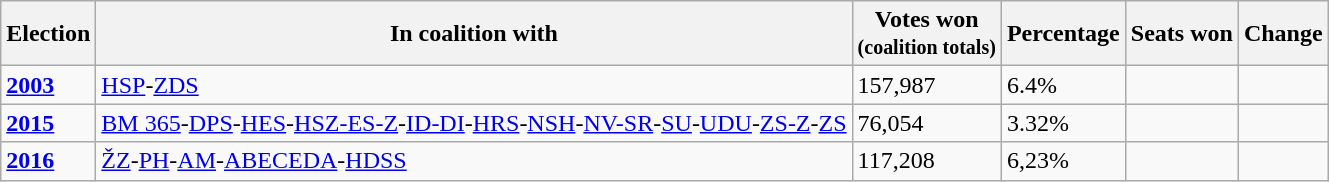<table class="wikitable">
<tr>
<th>Election</th>
<th>In coalition with</th>
<th>Votes won<br><small>(coalition totals)</small></th>
<th>Percentage</th>
<th>Seats won</th>
<th>Change</th>
</tr>
<tr>
<td><strong><a href='#'>2003</a></strong></td>
<td><a href='#'>HSP</a>-<a href='#'>ZDS</a></td>
<td>157,987</td>
<td>6.4%</td>
<td></td>
<td></td>
</tr>
<tr>
<td><strong><a href='#'>2015</a></strong></td>
<td><a href='#'>BM 365</a>-<a href='#'>DPS</a>-<a href='#'>HES</a>-<a href='#'>HSZ-ES-Z</a>-<a href='#'>ID-DI</a>-<a href='#'>HRS</a>-<a href='#'>NSH</a>-<a href='#'>NV-SR</a>-<a href='#'>SU</a>-<a href='#'>UDU</a>-<a href='#'>ZS-Z</a>-<a href='#'>ZS</a></td>
<td>76,054</td>
<td>3.32%</td>
<td></td>
<td></td>
</tr>
<tr>
<td><strong><a href='#'>2016</a></strong></td>
<td><a href='#'>ŽZ</a>-<a href='#'>PH</a>-<a href='#'>AM</a>-<a href='#'>ABECEDA</a>-<a href='#'>HDSS</a></td>
<td>117,208</td>
<td>6,23%</td>
<td></td>
<td></td>
</tr>
</table>
